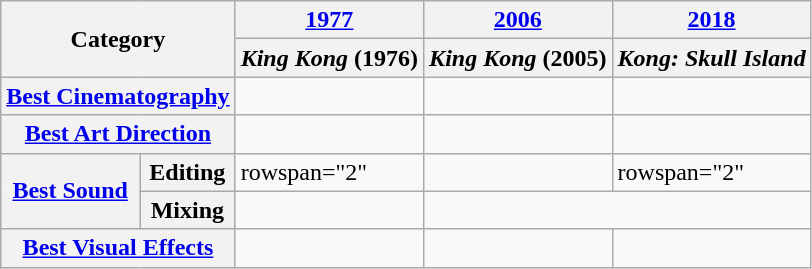<table class="wikitable plainrowheaders">
<tr>
<th colspan="2" rowspan="2" scope="col">Category</th>
<th><a href='#'>1977</a></th>
<th><a href='#'>2006</a></th>
<th><a href='#'>2018</a></th>
</tr>
<tr>
<th><em>King Kong</em> (1976)</th>
<th><em>King Kong</em> (2005)</th>
<th><em>Kong: Skull Island</em></th>
</tr>
<tr>
<th colspan="2" scope="row"><a href='#'>Best Cinematography</a></th>
<td></td>
<td></td>
<td></td>
</tr>
<tr>
<th colspan="2" scope="row"><a href='#'>Best Art Direction</a></th>
<td></td>
<td></td>
<td></td>
</tr>
<tr>
<th rowspan="2" scope="row"><a href='#'>Best Sound</a></th>
<th scope="row">Editing</th>
<td>rowspan="2" </td>
<td></td>
<td>rowspan="2" </td>
</tr>
<tr>
<th scope="row">Mixing</th>
<td></td>
</tr>
<tr>
<th colspan="2" scope="row"><a href='#'>Best Visual Effects</a></th>
<td></td>
<td></td>
<td></td>
</tr>
</table>
